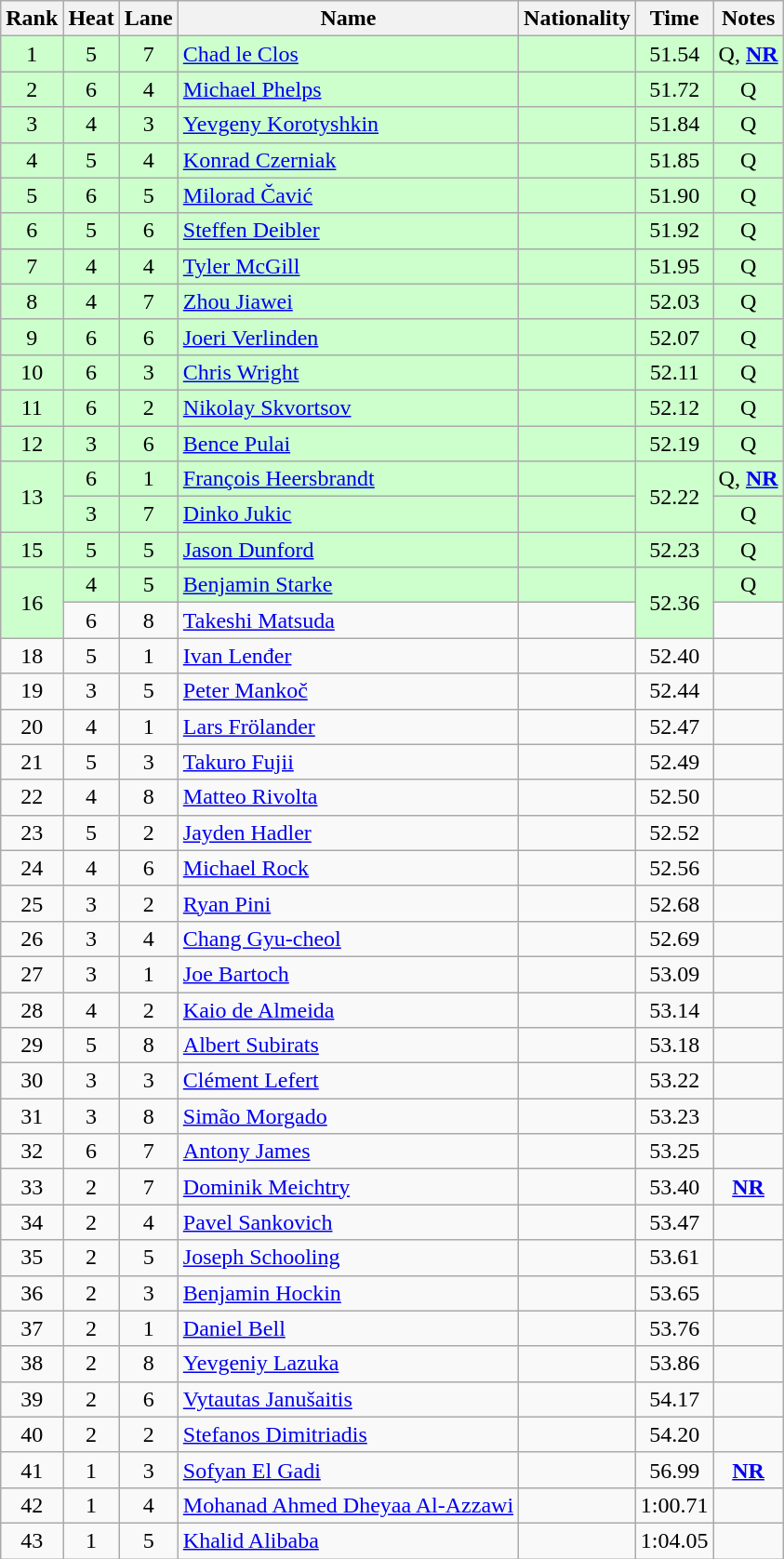<table class="wikitable sortable" style="text-align:center">
<tr>
<th>Rank</th>
<th>Heat</th>
<th>Lane</th>
<th>Name</th>
<th>Nationality</th>
<th>Time</th>
<th>Notes</th>
</tr>
<tr bgcolor=ccffcc>
<td>1</td>
<td>5</td>
<td>7</td>
<td align=left><a href='#'>Chad le Clos</a></td>
<td align=left></td>
<td>51.54</td>
<td>Q, <strong><a href='#'>NR</a></strong></td>
</tr>
<tr bgcolor=ccffcc>
<td>2</td>
<td>6</td>
<td>4</td>
<td align=left><a href='#'>Michael Phelps</a></td>
<td align=left></td>
<td>51.72</td>
<td>Q</td>
</tr>
<tr bgcolor=ccffcc>
<td>3</td>
<td>4</td>
<td>3</td>
<td align=left><a href='#'>Yevgeny Korotyshkin</a></td>
<td align=left></td>
<td>51.84</td>
<td>Q</td>
</tr>
<tr bgcolor=ccffcc>
<td>4</td>
<td>5</td>
<td>4</td>
<td align=left><a href='#'>Konrad Czerniak</a></td>
<td align=left></td>
<td>51.85</td>
<td>Q</td>
</tr>
<tr bgcolor=ccffcc>
<td>5</td>
<td>6</td>
<td>5</td>
<td align=left><a href='#'>Milorad Čavić</a></td>
<td align=left></td>
<td>51.90</td>
<td>Q</td>
</tr>
<tr bgcolor=ccffcc>
<td>6</td>
<td>5</td>
<td>6</td>
<td align=left><a href='#'>Steffen Deibler</a></td>
<td align=left></td>
<td>51.92</td>
<td>Q</td>
</tr>
<tr bgcolor=ccffcc>
<td>7</td>
<td>4</td>
<td>4</td>
<td align=left><a href='#'>Tyler McGill</a></td>
<td align=left></td>
<td>51.95</td>
<td>Q</td>
</tr>
<tr bgcolor=ccffcc>
<td>8</td>
<td>4</td>
<td>7</td>
<td align=left><a href='#'>Zhou Jiawei</a></td>
<td align=left></td>
<td>52.03</td>
<td>Q</td>
</tr>
<tr bgcolor=ccffcc>
<td>9</td>
<td>6</td>
<td>6</td>
<td align=left><a href='#'>Joeri Verlinden</a></td>
<td align=left></td>
<td>52.07</td>
<td>Q</td>
</tr>
<tr bgcolor=ccffcc>
<td>10</td>
<td>6</td>
<td>3</td>
<td align=left><a href='#'>Chris Wright</a></td>
<td align=left></td>
<td>52.11</td>
<td>Q</td>
</tr>
<tr bgcolor=ccffcc>
<td>11</td>
<td>6</td>
<td>2</td>
<td align=left><a href='#'>Nikolay Skvortsov</a></td>
<td align=left></td>
<td>52.12</td>
<td>Q</td>
</tr>
<tr bgcolor=ccffcc>
<td>12</td>
<td>3</td>
<td>6</td>
<td align=left><a href='#'>Bence Pulai</a></td>
<td align=left></td>
<td>52.19</td>
<td>Q</td>
</tr>
<tr bgcolor=ccffcc>
<td rowspan=2>13</td>
<td>6</td>
<td>1</td>
<td align=left><a href='#'>François Heersbrandt</a></td>
<td align=left></td>
<td rowspan=2>52.22</td>
<td>Q, <strong><a href='#'>NR</a></strong></td>
</tr>
<tr bgcolor=ccffcc>
<td>3</td>
<td>7</td>
<td align=left><a href='#'>Dinko Jukic</a></td>
<td align=left></td>
<td>Q</td>
</tr>
<tr bgcolor=ccffcc>
<td>15</td>
<td>5</td>
<td>5</td>
<td align=left><a href='#'>Jason Dunford</a></td>
<td align=left></td>
<td>52.23</td>
<td>Q</td>
</tr>
<tr bgcolor=ccffcc>
<td rowspan=2>16</td>
<td>4</td>
<td>5</td>
<td align=left><a href='#'>Benjamin Starke</a></td>
<td align=left></td>
<td rowspan=2>52.36</td>
<td>Q</td>
</tr>
<tr>
<td>6</td>
<td>8</td>
<td align=left><a href='#'>Takeshi Matsuda</a></td>
<td align=left></td>
<td></td>
</tr>
<tr>
<td>18</td>
<td>5</td>
<td>1</td>
<td align=left><a href='#'>Ivan Lenđer</a></td>
<td align=left></td>
<td>52.40</td>
<td></td>
</tr>
<tr>
<td>19</td>
<td>3</td>
<td>5</td>
<td align=left><a href='#'>Peter Mankoč</a></td>
<td align=left></td>
<td>52.44</td>
<td></td>
</tr>
<tr>
<td>20</td>
<td>4</td>
<td>1</td>
<td align=left><a href='#'>Lars Frölander</a></td>
<td align=left></td>
<td>52.47</td>
<td></td>
</tr>
<tr>
<td>21</td>
<td>5</td>
<td>3</td>
<td align=left><a href='#'>Takuro Fujii</a></td>
<td align=left></td>
<td>52.49</td>
<td></td>
</tr>
<tr>
<td>22</td>
<td>4</td>
<td>8</td>
<td align=left><a href='#'>Matteo Rivolta</a></td>
<td align=left></td>
<td>52.50</td>
<td></td>
</tr>
<tr>
<td>23</td>
<td>5</td>
<td>2</td>
<td align=left><a href='#'>Jayden Hadler</a></td>
<td align=left></td>
<td>52.52</td>
<td></td>
</tr>
<tr>
<td>24</td>
<td>4</td>
<td>6</td>
<td align=left><a href='#'>Michael Rock</a></td>
<td align=left></td>
<td>52.56</td>
<td></td>
</tr>
<tr>
<td>25</td>
<td>3</td>
<td>2</td>
<td align=left><a href='#'>Ryan Pini</a></td>
<td align=left></td>
<td>52.68</td>
<td></td>
</tr>
<tr>
<td>26</td>
<td>3</td>
<td>4</td>
<td align=left><a href='#'>Chang Gyu-cheol</a></td>
<td align=left></td>
<td>52.69</td>
<td></td>
</tr>
<tr>
<td>27</td>
<td>3</td>
<td>1</td>
<td align=left><a href='#'>Joe Bartoch</a></td>
<td align=left></td>
<td>53.09</td>
<td></td>
</tr>
<tr>
<td>28</td>
<td>4</td>
<td>2</td>
<td align=left><a href='#'>Kaio de Almeida</a></td>
<td align=left></td>
<td>53.14</td>
<td></td>
</tr>
<tr>
<td>29</td>
<td>5</td>
<td>8</td>
<td align=left><a href='#'>Albert Subirats</a></td>
<td align=left></td>
<td>53.18</td>
<td></td>
</tr>
<tr>
<td>30</td>
<td>3</td>
<td>3</td>
<td align=left><a href='#'>Clément Lefert</a></td>
<td align=left></td>
<td>53.22</td>
<td></td>
</tr>
<tr>
<td>31</td>
<td>3</td>
<td>8</td>
<td align=left><a href='#'>Simão Morgado</a></td>
<td align=left></td>
<td>53.23</td>
<td></td>
</tr>
<tr>
<td>32</td>
<td>6</td>
<td>7</td>
<td align=left><a href='#'>Antony James</a></td>
<td align=left></td>
<td>53.25</td>
<td></td>
</tr>
<tr>
<td>33</td>
<td>2</td>
<td>7</td>
<td align=left><a href='#'>Dominik Meichtry</a></td>
<td align=left></td>
<td>53.40</td>
<td><strong><a href='#'>NR</a></strong></td>
</tr>
<tr>
<td>34</td>
<td>2</td>
<td>4</td>
<td align=left><a href='#'>Pavel Sankovich</a></td>
<td align=left></td>
<td>53.47</td>
<td></td>
</tr>
<tr>
<td>35</td>
<td>2</td>
<td>5</td>
<td align=left><a href='#'>Joseph Schooling</a></td>
<td align=left></td>
<td>53.61</td>
<td></td>
</tr>
<tr>
<td>36</td>
<td>2</td>
<td>3</td>
<td align=left><a href='#'>Benjamin Hockin</a></td>
<td align=left></td>
<td>53.65</td>
<td></td>
</tr>
<tr>
<td>37</td>
<td>2</td>
<td>1</td>
<td align=left><a href='#'>Daniel Bell</a></td>
<td align=left></td>
<td>53.76</td>
<td></td>
</tr>
<tr>
<td>38</td>
<td>2</td>
<td>8</td>
<td align=left><a href='#'>Yevgeniy Lazuka</a></td>
<td align=left></td>
<td>53.86</td>
<td></td>
</tr>
<tr>
<td>39</td>
<td>2</td>
<td>6</td>
<td align=left><a href='#'>Vytautas Janušaitis</a></td>
<td align=left></td>
<td>54.17</td>
<td></td>
</tr>
<tr>
<td>40</td>
<td>2</td>
<td>2</td>
<td align=left><a href='#'>Stefanos Dimitriadis</a></td>
<td align=left></td>
<td>54.20</td>
<td></td>
</tr>
<tr>
<td>41</td>
<td>1</td>
<td>3</td>
<td align=left><a href='#'>Sofyan El Gadi</a></td>
<td align=left></td>
<td>56.99</td>
<td><strong><a href='#'>NR</a></strong></td>
</tr>
<tr>
<td>42</td>
<td>1</td>
<td>4</td>
<td align=left><a href='#'>Mohanad Ahmed Dheyaa Al-Azzawi</a></td>
<td align=left></td>
<td>1:00.71</td>
<td></td>
</tr>
<tr>
<td>43</td>
<td>1</td>
<td>5</td>
<td align=left><a href='#'>Khalid Alibaba</a></td>
<td align=left></td>
<td>1:04.05</td>
<td></td>
</tr>
</table>
